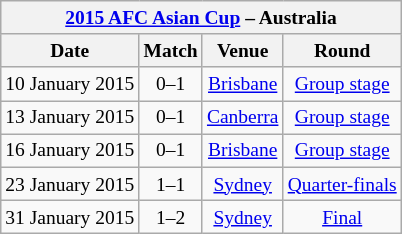<table class="wikitable" style="margin:1em auto 1em auto; text-align:center; font-size:small;">
<tr>
<th colspan="4"><a href='#'>2015 AFC Asian Cup</a> – Australia</th>
</tr>
<tr>
<th>Date</th>
<th>Match</th>
<th>Venue</th>
<th>Round</th>
</tr>
<tr>
<td>10 January 2015</td>
<td> 0–1 </td>
<td><a href='#'>Brisbane</a></td>
<td><a href='#'>Group stage</a></td>
</tr>
<tr>
<td>13 January 2015</td>
<td> 0–1 </td>
<td><a href='#'>Canberra</a></td>
<td><a href='#'>Group stage</a></td>
</tr>
<tr>
<td>16 January 2015</td>
<td> 0–1 </td>
<td><a href='#'>Brisbane</a></td>
<td><a href='#'>Group stage</a></td>
</tr>
<tr>
<td>23 January 2015</td>
<td> 1–1 <br></td>
<td><a href='#'>Sydney</a></td>
<td><a href='#'>Quarter-finals</a></td>
</tr>
<tr>
<td>31 January 2015</td>
<td> 1–2  </td>
<td><a href='#'>Sydney</a></td>
<td><a href='#'>Final</a></td>
</tr>
</table>
